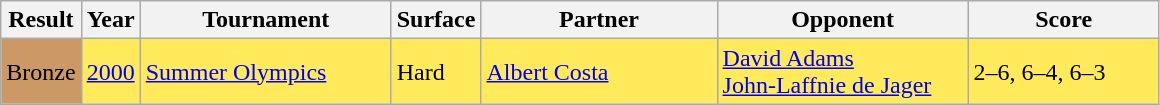<table class="sortable wikitable">
<tr>
<th>Result</th>
<th>Year</th>
<th style="width:160px">Tournament</th>
<th>Surface</th>
<th width="150">Partner</th>
<th style="width:160px">Opponent</th>
<th style="width:120px" class="unsortable">Score</th>
</tr>
<tr bgcolor="FFEA5C">
<td bgcolor="cc9966">Bronze</td>
<td><a href='#'>2000</a></td>
<td><a href='#'>Summer Olympics</a></td>
<td>Hard</td>
<td> <a href='#'>Albert Costa</a></td>
<td> <a href='#'>David Adams</a><br> <a href='#'>John-Laffnie de Jager</a></td>
<td>2–6, 6–4, 6–3</td>
</tr>
</table>
